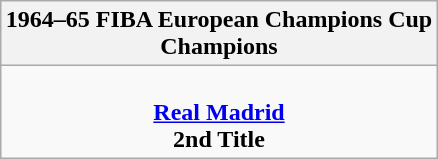<table class=wikitable style="text-align:center; margin:auto">
<tr>
<th>1964–65 FIBA European Champions Cup<br>Champions</th>
</tr>
<tr>
<td> <br> <strong><a href='#'>Real Madrid</a></strong> <br> <strong>2nd Title</strong></td>
</tr>
</table>
